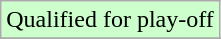<table class="wikitable">
<tr width=10px bgcolor="#ccffcc">
<td>Qualified for play-off</td>
</tr>
<tr>
</tr>
</table>
